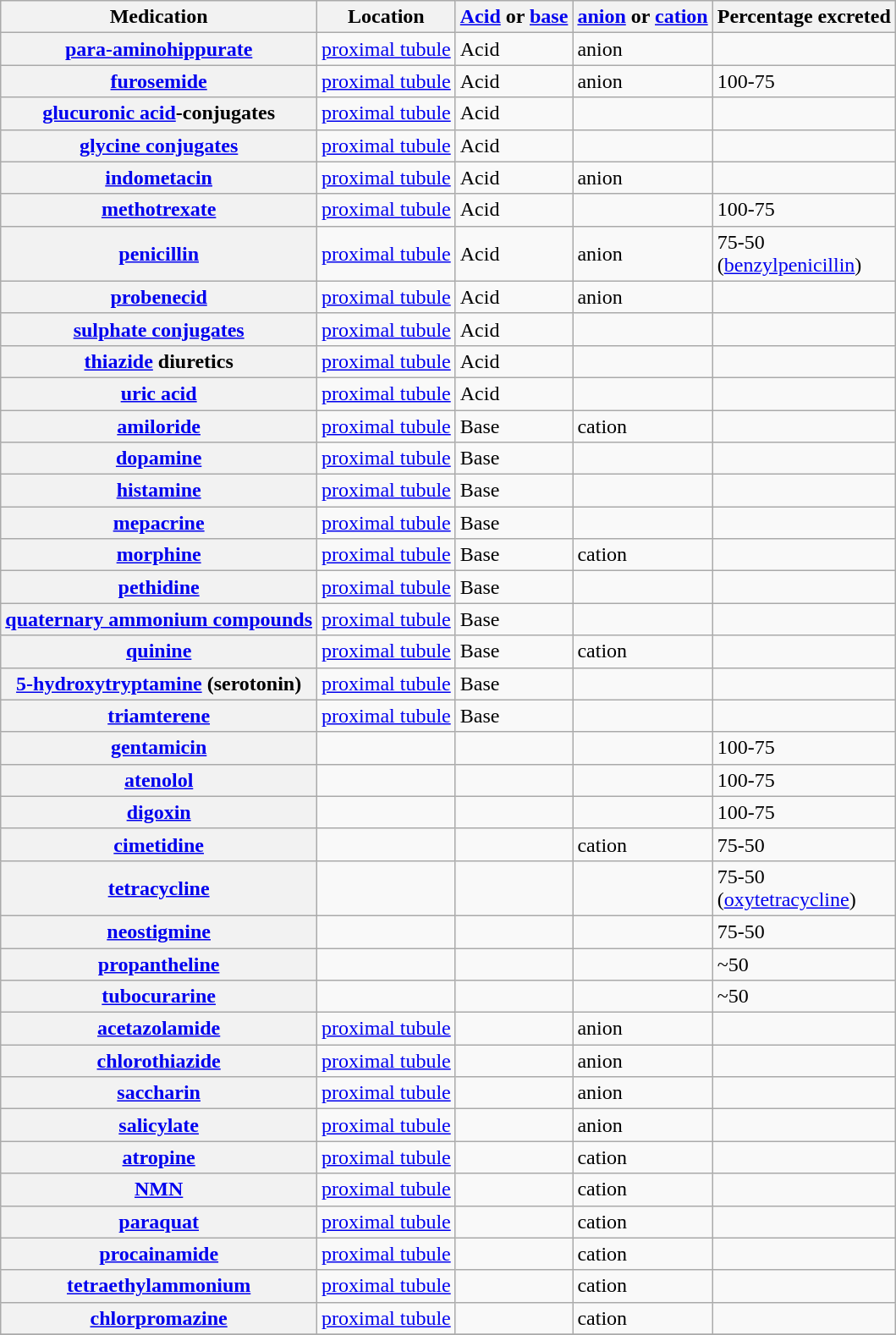<table class="wikitable sortable">
<tr>
<th>Medication</th>
<th>Location</th>
<th><a href='#'>Acid</a> or <a href='#'>base</a></th>
<th><a href='#'>anion</a> or <a href='#'>cation</a></th>
<th>Percentage excreted</th>
</tr>
<tr>
<th><a href='#'>para-aminohippurate</a></th>
<td><a href='#'>proximal tubule</a></td>
<td>Acid</td>
<td>anion</td>
<td></td>
</tr>
<tr>
<th><a href='#'>furosemide</a></th>
<td><a href='#'>proximal tubule</a></td>
<td>Acid</td>
<td>anion</td>
<td>100-75</td>
</tr>
<tr>
<th><a href='#'>glucuronic acid</a>-conjugates</th>
<td><a href='#'>proximal tubule</a></td>
<td>Acid</td>
<td></td>
<td></td>
</tr>
<tr>
<th><a href='#'>glycine conjugates</a></th>
<td><a href='#'>proximal tubule</a></td>
<td>Acid</td>
<td></td>
<td></td>
</tr>
<tr>
<th><a href='#'>indometacin</a></th>
<td><a href='#'>proximal tubule</a></td>
<td>Acid</td>
<td>anion</td>
<td></td>
</tr>
<tr>
<th><a href='#'>methotrexate</a></th>
<td><a href='#'>proximal tubule</a></td>
<td>Acid</td>
<td></td>
<td>100-75</td>
</tr>
<tr>
<th><a href='#'>penicillin</a></th>
<td><a href='#'>proximal tubule</a></td>
<td>Acid</td>
<td>anion</td>
<td>75-50 <br> (<a href='#'>benzylpenicillin</a>)</td>
</tr>
<tr>
<th><a href='#'>probenecid</a></th>
<td><a href='#'>proximal tubule</a></td>
<td>Acid</td>
<td>anion</td>
<td></td>
</tr>
<tr>
<th><a href='#'>sulphate conjugates</a></th>
<td><a href='#'>proximal tubule</a></td>
<td>Acid</td>
<td></td>
<td></td>
</tr>
<tr>
<th><a href='#'>thiazide</a> diuretics</th>
<td><a href='#'>proximal tubule</a></td>
<td>Acid</td>
<td></td>
<td></td>
</tr>
<tr>
<th><a href='#'>uric acid</a></th>
<td><a href='#'>proximal tubule</a></td>
<td>Acid</td>
<td></td>
<td></td>
</tr>
<tr>
<th><a href='#'>amiloride</a></th>
<td><a href='#'>proximal tubule</a></td>
<td>Base</td>
<td>cation</td>
<td></td>
</tr>
<tr>
<th><a href='#'>dopamine</a></th>
<td><a href='#'>proximal tubule</a></td>
<td>Base</td>
<td></td>
<td></td>
</tr>
<tr>
<th><a href='#'>histamine</a></th>
<td><a href='#'>proximal tubule</a></td>
<td>Base</td>
<td></td>
<td></td>
</tr>
<tr>
<th><a href='#'>mepacrine</a></th>
<td><a href='#'>proximal tubule</a></td>
<td>Base</td>
<td></td>
<td></td>
</tr>
<tr>
<th><a href='#'>morphine</a></th>
<td><a href='#'>proximal tubule</a></td>
<td>Base</td>
<td>cation</td>
<td></td>
</tr>
<tr>
<th><a href='#'>pethidine</a></th>
<td><a href='#'>proximal tubule</a></td>
<td>Base</td>
<td></td>
<td></td>
</tr>
<tr>
<th><a href='#'>quaternary ammonium compounds</a></th>
<td><a href='#'>proximal tubule</a></td>
<td>Base</td>
<td></td>
<td></td>
</tr>
<tr>
<th><a href='#'>quinine</a></th>
<td><a href='#'>proximal tubule</a></td>
<td>Base</td>
<td>cation</td>
<td></td>
</tr>
<tr>
<th><a href='#'>5-hydroxytryptamine</a> (serotonin)</th>
<td><a href='#'>proximal tubule</a></td>
<td>Base</td>
<td></td>
<td></td>
</tr>
<tr>
<th><a href='#'>triamterene</a></th>
<td><a href='#'>proximal tubule</a></td>
<td>Base</td>
<td></td>
<td></td>
</tr>
<tr>
<th><a href='#'>gentamicin</a></th>
<td></td>
<td></td>
<td></td>
<td>100-75</td>
</tr>
<tr>
<th><a href='#'>atenolol</a></th>
<td></td>
<td></td>
<td></td>
<td>100-75</td>
</tr>
<tr>
<th><a href='#'>digoxin</a></th>
<td></td>
<td></td>
<td></td>
<td>100-75</td>
</tr>
<tr>
<th><a href='#'>cimetidine</a></th>
<td></td>
<td></td>
<td>cation</td>
<td>75-50</td>
</tr>
<tr>
<th><a href='#'>tetracycline</a></th>
<td></td>
<td></td>
<td></td>
<td>75-50 <br> (<a href='#'>oxytetracycline</a>)</td>
</tr>
<tr>
<th><a href='#'>neostigmine</a></th>
<td></td>
<td></td>
<td></td>
<td>75-50</td>
</tr>
<tr>
<th><a href='#'>propantheline</a></th>
<td></td>
<td></td>
<td></td>
<td>~50</td>
</tr>
<tr>
<th><a href='#'>tubocurarine</a></th>
<td></td>
<td></td>
<td></td>
<td>~50</td>
</tr>
<tr>
<th><a href='#'>acetazolamide</a></th>
<td><a href='#'>proximal tubule</a></td>
<td></td>
<td>anion</td>
<td></td>
</tr>
<tr>
<th><a href='#'>chlorothiazide</a></th>
<td><a href='#'>proximal tubule</a></td>
<td></td>
<td>anion</td>
<td></td>
</tr>
<tr>
<th><a href='#'>saccharin</a></th>
<td><a href='#'>proximal tubule</a></td>
<td></td>
<td>anion</td>
<td></td>
</tr>
<tr>
<th><a href='#'>salicylate</a></th>
<td><a href='#'>proximal tubule</a></td>
<td></td>
<td>anion</td>
<td></td>
</tr>
<tr>
<th><a href='#'>atropine</a></th>
<td><a href='#'>proximal tubule</a></td>
<td></td>
<td>cation</td>
<td></td>
</tr>
<tr>
<th><a href='#'>NMN</a></th>
<td><a href='#'>proximal tubule</a></td>
<td></td>
<td>cation</td>
<td></td>
</tr>
<tr>
<th><a href='#'>paraquat</a></th>
<td><a href='#'>proximal tubule</a></td>
<td></td>
<td>cation</td>
<td></td>
</tr>
<tr>
<th><a href='#'>procainamide</a></th>
<td><a href='#'>proximal tubule</a></td>
<td></td>
<td>cation</td>
<td></td>
</tr>
<tr>
<th><a href='#'>tetraethylammonium</a></th>
<td><a href='#'>proximal tubule</a></td>
<td></td>
<td>cation</td>
<td></td>
</tr>
<tr>
<th><a href='#'>chlorpromazine</a></th>
<td><a href='#'>proximal tubule</a></td>
<td></td>
<td>cation</td>
<td></td>
</tr>
<tr>
</tr>
</table>
